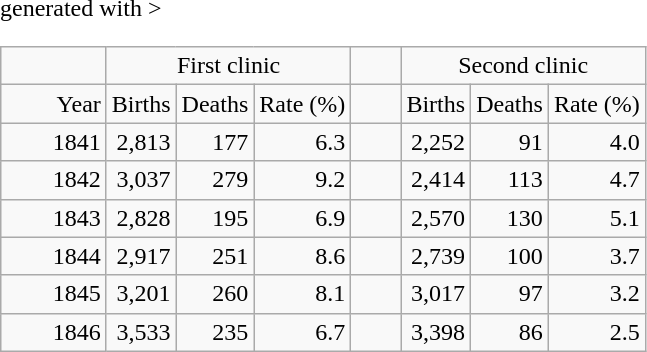<table class="wikitable" <hiddentext>generated with >
<tr>
<td width="63" height="13"  valign="bottom"> </td>
<td width="55" colspan="3" align="center" valign="bottom">First clinic</td>
<td width="26"  valign="bottom"> </td>
<td width="55" colspan="3" align="center" valign="bottom">Second clinic</td>
</tr>
<tr align="right" valign="bottom">
<td height="13">Year</td>
<td>Births</td>
<td>Deaths</td>
<td>Rate (%)</td>
<td> </td>
<td>Births</td>
<td>Deaths</td>
<td>Rate (%)</td>
</tr>
<tr align="right" valign="bottom">
<td height="13">1841</td>
<td>2,813</td>
<td>177</td>
<td>6.3</td>
<td> </td>
<td>2,252</td>
<td>91</td>
<td>4.0</td>
</tr>
<tr align="right" valign="bottom">
<td height="13">1842</td>
<td>3,037</td>
<td>279</td>
<td>9.2</td>
<td> </td>
<td>2,414</td>
<td>113</td>
<td>4.7</td>
</tr>
<tr align="right" valign="bottom">
<td height="13">1843</td>
<td>2,828</td>
<td>195</td>
<td>6.9</td>
<td> </td>
<td>2,570</td>
<td>130</td>
<td>5.1</td>
</tr>
<tr align="right" valign="bottom">
<td height="13">1844</td>
<td>2,917</td>
<td>251</td>
<td>8.6</td>
<td> </td>
<td>2,739</td>
<td>100</td>
<td>3.7</td>
</tr>
<tr align="right" valign="bottom">
<td height="13">1845</td>
<td>3,201</td>
<td>260</td>
<td>8.1</td>
<td> </td>
<td>3,017</td>
<td>97</td>
<td>3.2</td>
</tr>
<tr align="right" valign="bottom">
<td height="13">1846</td>
<td>3,533</td>
<td>235</td>
<td>6.7</td>
<td> </td>
<td>3,398</td>
<td>86</td>
<td>2.5</td>
</tr>
</table>
